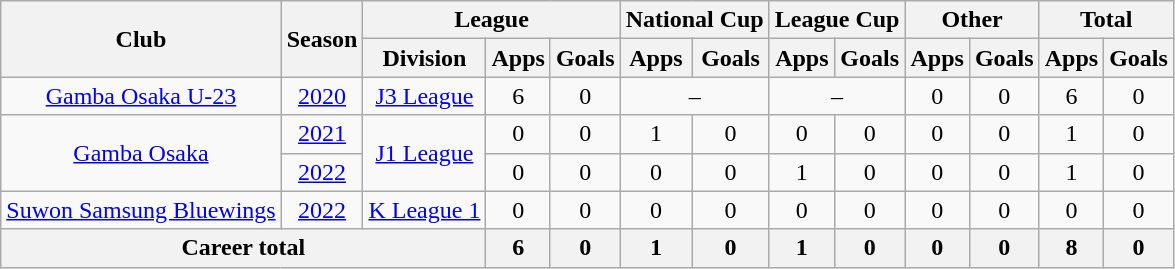<table class="wikitable" style="text-align: center">
<tr>
<th rowspan="2">Club</th>
<th rowspan="2">Season</th>
<th colspan="3">League</th>
<th colspan="2">National Cup</th>
<th colspan="2">League Cup</th>
<th colspan="2">Other</th>
<th colspan="2">Total</th>
</tr>
<tr>
<th>Division</th>
<th>Apps</th>
<th>Goals</th>
<th>Apps</th>
<th>Goals</th>
<th>Apps</th>
<th>Goals</th>
<th>Apps</th>
<th>Goals</th>
<th>Apps</th>
<th>Goals</th>
</tr>
<tr>
<td><a href='#'>Gamba Osaka U-23</a></td>
<td><a href='#'>2020</a></td>
<td><a href='#'>J3 League</a></td>
<td>6</td>
<td>0</td>
<td colspan="2">–</td>
<td colspan="2">–</td>
<td>0</td>
<td>0</td>
<td>6</td>
<td>0</td>
</tr>
<tr>
<td rowspan="2"><a href='#'>Gamba Osaka</a></td>
<td><a href='#'>2021</a></td>
<td rowspan="2"><a href='#'>J1 League</a></td>
<td>0</td>
<td>0</td>
<td>1</td>
<td>0</td>
<td>0</td>
<td>0</td>
<td>0</td>
<td>0</td>
<td>1</td>
<td>0</td>
</tr>
<tr>
<td><a href='#'>2022</a></td>
<td>0</td>
<td>0</td>
<td>0</td>
<td>0</td>
<td>1</td>
<td>0</td>
<td>0</td>
<td>0</td>
<td>1</td>
<td>0</td>
</tr>
<tr>
<td><a href='#'>Suwon Samsung Bluewings</a></td>
<td><a href='#'>2022</a></td>
<td><a href='#'>K League 1</a></td>
<td>0</td>
<td>0</td>
<td>0</td>
<td>0</td>
<td>0</td>
<td>0</td>
<td>0</td>
<td>0</td>
<td>0</td>
<td>0</td>
</tr>
<tr>
<th colspan=3>Career total</th>
<th>6</th>
<th>0</th>
<th>1</th>
<th>0</th>
<th>1</th>
<th>0</th>
<th>0</th>
<th>0</th>
<th>8</th>
<th>0</th>
</tr>
</table>
